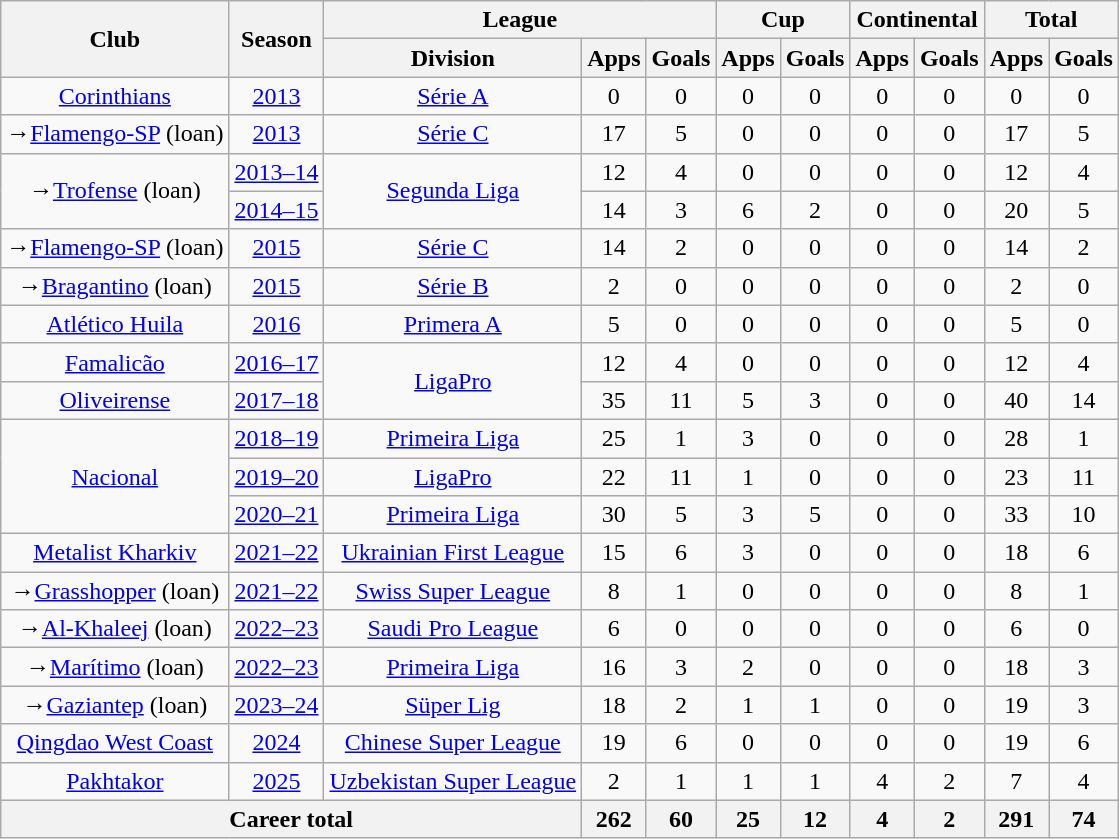<table class=wikitable style=text-align:center>
<tr>
<th rowspan="2">Club</th>
<th rowspan="2">Season</th>
<th colspan="3">League</th>
<th colspan="2">Cup</th>
<th colspan="2">Continental</th>
<th colspan="2">Total</th>
</tr>
<tr>
<th>Division</th>
<th>Apps</th>
<th>Goals</th>
<th>Apps</th>
<th>Goals</th>
<th>Apps</th>
<th>Goals</th>
<th>Apps</th>
<th>Goals</th>
</tr>
<tr>
<td valign="center"><a href='#'>Corinthians</a></td>
<td><a href='#'>2013</a></td>
<td><a href='#'>Série A</a></td>
<td>0</td>
<td>0</td>
<td>0</td>
<td>0</td>
<td>0</td>
<td>0</td>
<td>0</td>
<td>0</td>
</tr>
<tr>
<td valign="center">→<a href='#'>Flamengo-SP</a> (loan)</td>
<td><a href='#'>2013</a></td>
<td><a href='#'>Série C</a></td>
<td>17</td>
<td>5</td>
<td>0</td>
<td>0</td>
<td>0</td>
<td>0</td>
<td>17</td>
<td>5</td>
</tr>
<tr>
<td rowspan="2"valign="center">→<a href='#'>Trofense</a> (loan)</td>
<td><a href='#'>2013–14</a></td>
<td rowspan="2"><a href='#'>Segunda Liga</a></td>
<td>12</td>
<td>4</td>
<td>0</td>
<td>0</td>
<td>0</td>
<td>0</td>
<td>12</td>
<td>4</td>
</tr>
<tr>
<td><a href='#'>2014–15</a></td>
<td>14</td>
<td>3</td>
<td>6</td>
<td>2</td>
<td>0</td>
<td>0</td>
<td>20</td>
<td>5</td>
</tr>
<tr>
<td valign="center">→<a href='#'>Flamengo-SP</a> (loan)</td>
<td><a href='#'>2015</a></td>
<td><a href='#'>Série C</a></td>
<td>14</td>
<td>2</td>
<td>0</td>
<td>0</td>
<td>0</td>
<td>0</td>
<td>14</td>
<td>2</td>
</tr>
<tr>
<td valign="center">→<a href='#'>Bragantino</a> (loan)</td>
<td><a href='#'>2015</a></td>
<td><a href='#'>Série B</a></td>
<td>2</td>
<td>0</td>
<td>0</td>
<td>0</td>
<td>0</td>
<td>0</td>
<td>2</td>
<td>0</td>
</tr>
<tr>
<td valign="center"><a href='#'>Atlético Huila</a></td>
<td><a href='#'>2016</a></td>
<td><a href='#'>Primera A</a></td>
<td>5</td>
<td>0</td>
<td>0</td>
<td>0</td>
<td>0</td>
<td>0</td>
<td>5</td>
<td>0</td>
</tr>
<tr>
<td valign="center"><a href='#'>Famalicão</a></td>
<td><a href='#'>2016–17</a></td>
<td rowspan="2"><a href='#'>LigaPro</a></td>
<td>12</td>
<td>4</td>
<td>0</td>
<td>0</td>
<td>0</td>
<td>0</td>
<td>12</td>
<td>4</td>
</tr>
<tr>
<td "valign="center"><a href='#'>Oliveirense</a></td>
<td><a href='#'>2017–18</a></td>
<td>35</td>
<td>11</td>
<td>5</td>
<td>3</td>
<td>0</td>
<td>0</td>
<td>40</td>
<td>14</td>
</tr>
<tr>
<td rowspan="3"valign="center"><a href='#'>Nacional</a></td>
<td><a href='#'>2018–19</a></td>
<td><a href='#'>Primeira Liga</a></td>
<td>25</td>
<td>1</td>
<td>3</td>
<td>0</td>
<td>0</td>
<td>0</td>
<td>28</td>
<td>1</td>
</tr>
<tr>
<td><a href='#'>2019–20</a></td>
<td><a href='#'>LigaPro</a></td>
<td>22</td>
<td>11</td>
<td>1</td>
<td>0</td>
<td>0</td>
<td>0</td>
<td>23</td>
<td>11</td>
</tr>
<tr>
<td><a href='#'>2020–21</a></td>
<td><a href='#'>Primeira Liga</a></td>
<td>30</td>
<td>5</td>
<td>3</td>
<td>5</td>
<td>0</td>
<td>0</td>
<td>33</td>
<td>10</td>
</tr>
<tr>
<td valign="center"><a href='#'>Metalist Kharkiv</a></td>
<td><a href='#'>2021–22</a></td>
<td><a href='#'>Ukrainian First League</a></td>
<td>15</td>
<td>6</td>
<td>3</td>
<td>0</td>
<td>0</td>
<td>0</td>
<td>18</td>
<td>6</td>
</tr>
<tr>
<td valign="center">→<a href='#'>Grasshopper</a> (loan)</td>
<td><a href='#'>2021–22</a></td>
<td><a href='#'>Swiss Super League</a></td>
<td>8</td>
<td>1</td>
<td>0</td>
<td>0</td>
<td>0</td>
<td>0</td>
<td>8</td>
<td>1</td>
</tr>
<tr>
<td valign="center">→<a href='#'>Al-Khaleej</a> (loan)</td>
<td><a href='#'>2022–23</a></td>
<td><a href='#'>Saudi Pro League</a></td>
<td>6</td>
<td>0</td>
<td>0</td>
<td>0</td>
<td>0</td>
<td>0</td>
<td>6</td>
<td>0</td>
</tr>
<tr>
<td valign="center">→<a href='#'>Marítimo</a> (loan)</td>
<td><a href='#'>2022–23</a></td>
<td><a href='#'>Primeira Liga</a></td>
<td>16</td>
<td>3</td>
<td>2</td>
<td>0</td>
<td>0</td>
<td>0</td>
<td>18</td>
<td>3</td>
</tr>
<tr>
<td valign="center">→<a href='#'>Gaziantep</a> (loan)</td>
<td><a href='#'>2023–24</a></td>
<td><a href='#'>Süper Lig</a></td>
<td>18</td>
<td>2</td>
<td>1</td>
<td>1</td>
<td>0</td>
<td>0</td>
<td>19</td>
<td>3</td>
</tr>
<tr>
<td valign="center"><a href='#'>Qingdao West Coast</a></td>
<td><a href='#'>2024</a></td>
<td><a href='#'>Chinese Super League</a></td>
<td>19</td>
<td>6</td>
<td>0</td>
<td>0</td>
<td>0</td>
<td>0</td>
<td>19</td>
<td>6</td>
</tr>
<tr>
<td valign="center"><a href='#'>Pakhtakor</a></td>
<td><a href='#'>2025</a></td>
<td><a href='#'>Uzbekistan Super League</a></td>
<td>2</td>
<td>1</td>
<td>1</td>
<td>1</td>
<td>4</td>
<td>2</td>
<td>7</td>
<td>4</td>
</tr>
<tr>
<th colspan="3">Career total</th>
<th>262</th>
<th>60</th>
<th>25</th>
<th>12</th>
<th>4</th>
<th>2</th>
<th>291</th>
<th>74</th>
</tr>
</table>
